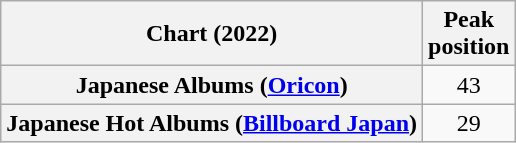<table class="wikitable plainrowheaders" style="text-align:center">
<tr>
<th scope="col">Chart (2022)</th>
<th scope="col">Peak<br> position</th>
</tr>
<tr>
<th scope="row">Japanese Albums (<a href='#'>Oricon</a>)</th>
<td>43</td>
</tr>
<tr>
<th scope="row">Japanese Hot Albums (<a href='#'>Billboard Japan</a>)</th>
<td>29</td>
</tr>
</table>
